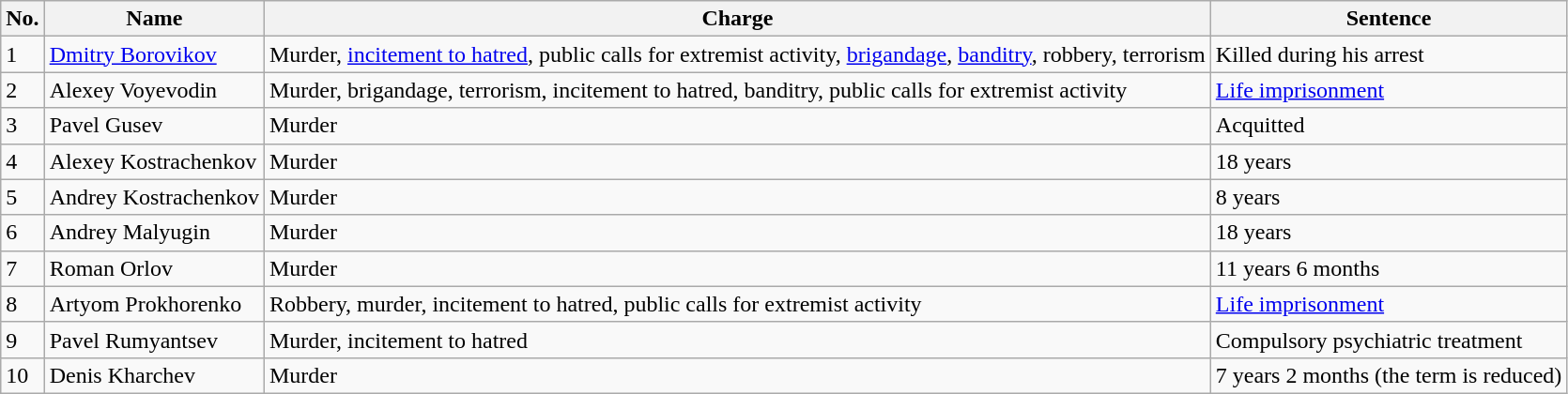<table class="wikitable">
<tr>
<th>No.</th>
<th>Name</th>
<th>Charge</th>
<th>Sentence</th>
</tr>
<tr>
<td>1</td>
<td><a href='#'>Dmitry Borovikov</a></td>
<td>Murder, <a href='#'>incitement to hatred</a>, public calls for extremist activity, <a href='#'>brigandage</a>, <a href='#'>banditry</a>, robbery, terrorism</td>
<td>Killed during his arrest</td>
</tr>
<tr>
<td>2</td>
<td>Alexey Voyevodin</td>
<td>Murder, brigandage, terrorism, incitement to hatred, banditry, public calls for extremist activity</td>
<td><a href='#'>Life imprisonment</a></td>
</tr>
<tr>
<td>3</td>
<td>Pavel Gusev</td>
<td>Murder</td>
<td>Acquitted</td>
</tr>
<tr>
<td>4</td>
<td>Alexey Kostrachenkov</td>
<td>Murder</td>
<td>18 years</td>
</tr>
<tr>
<td>5</td>
<td>Andrey Kostrachenkov</td>
<td>Murder</td>
<td>8 years</td>
</tr>
<tr>
<td>6</td>
<td>Andrey Malyugin</td>
<td>Murder</td>
<td>18 years</td>
</tr>
<tr>
<td>7</td>
<td>Roman Orlov</td>
<td>Murder</td>
<td>11 years 6 months</td>
</tr>
<tr>
<td>8</td>
<td>Artyom Prokhorenko</td>
<td>Robbery, murder, incitement to hatred, public calls for extremist activity</td>
<td><a href='#'>Life imprisonment</a></td>
</tr>
<tr>
<td>9</td>
<td>Pavel Rumyantsev</td>
<td>Murder, incitement to hatred</td>
<td>Compulsory psychiatric treatment</td>
</tr>
<tr>
<td>10</td>
<td>Denis Kharchev</td>
<td>Murder</td>
<td>7 years 2 months (the term is reduced)</td>
</tr>
</table>
